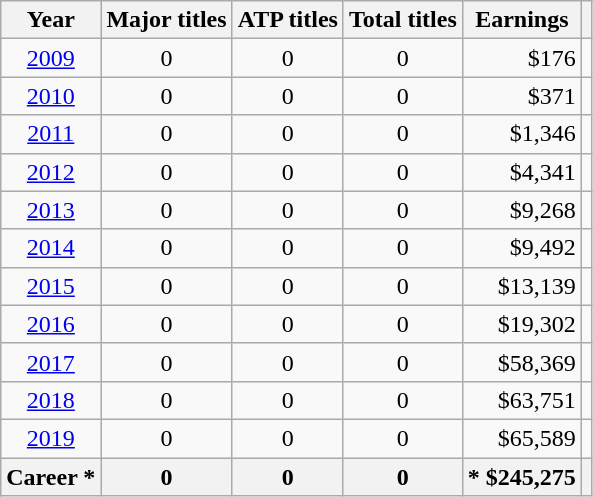<table class="sortable wikitable" style=text-align:center>
<tr>
<th scope="col">Year</th>
<th scope="col">Major titles</th>
<th scope="col">ATP titles</th>
<th scope="col">Total titles</th>
<th scope="col">Earnings</th>
<th scope="col" class="unsortable"></th>
</tr>
<tr>
<td><a href='#'>2009</a></td>
<td>0</td>
<td>0</td>
<td>0</td>
<td align=right>$176</td>
<td></td>
</tr>
<tr>
<td><a href='#'>2010</a></td>
<td>0</td>
<td>0</td>
<td>0</td>
<td align=right>$371</td>
<td></td>
</tr>
<tr>
<td><a href='#'>2011</a></td>
<td>0</td>
<td>0</td>
<td>0</td>
<td align=right>$1,346</td>
<td></td>
</tr>
<tr>
<td><a href='#'>2012</a></td>
<td>0</td>
<td>0</td>
<td>0</td>
<td align=right>$4,341</td>
<td></td>
</tr>
<tr>
<td><a href='#'>2013</a></td>
<td>0</td>
<td>0</td>
<td>0</td>
<td align=right>$9,268</td>
<td></td>
</tr>
<tr>
<td><a href='#'>2014</a></td>
<td>0</td>
<td>0</td>
<td>0</td>
<td align=right>$9,492</td>
<td></td>
</tr>
<tr>
<td><a href='#'>2015</a></td>
<td>0</td>
<td>0</td>
<td>0</td>
<td align=right>$13,139</td>
<td></td>
</tr>
<tr>
<td><a href='#'>2016</a></td>
<td>0</td>
<td>0</td>
<td>0</td>
<td align=right>$19,302</td>
<td></td>
</tr>
<tr>
<td><a href='#'>2017</a></td>
<td>0</td>
<td>0</td>
<td>0</td>
<td align=right>$58,369</td>
<td></td>
</tr>
<tr>
<td><a href='#'>2018</a></td>
<td>0</td>
<td>0</td>
<td>0</td>
<td align=right>$63,751</td>
<td></td>
</tr>
<tr>
<td><a href='#'>2019</a></td>
<td>0</td>
<td>0</td>
<td>0</td>
<td align=right>$65,589</td>
<td></td>
</tr>
<tr>
<th>Career *</th>
<th>0</th>
<th>0</th>
<th>0</th>
<th align=right>* $245,275</th>
<th></th>
</tr>
</table>
